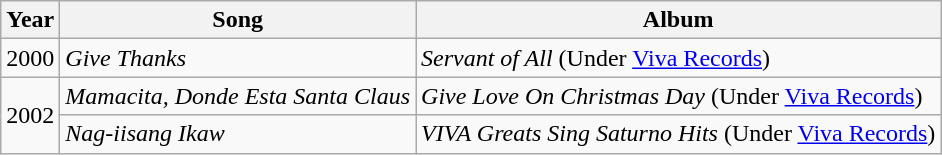<table class="wikitable">
<tr>
<th>Year</th>
<th>Song</th>
<th>Album</th>
</tr>
<tr>
<td>2000</td>
<td><em>Give Thanks</em></td>
<td><em>Servant of All</em> (Under <a href='#'>Viva Records</a>)</td>
</tr>
<tr>
<td rowspan="2">2002</td>
<td><em>Mamacita, Donde Esta Santa Claus</em></td>
<td><em>Give Love On Christmas Day</em> (Under <a href='#'>Viva Records</a>)</td>
</tr>
<tr>
<td><em>Nag-iisang Ikaw</em></td>
<td><em>VIVA Greats Sing Saturno Hits</em> (Under <a href='#'>Viva Records</a>)</td>
</tr>
</table>
